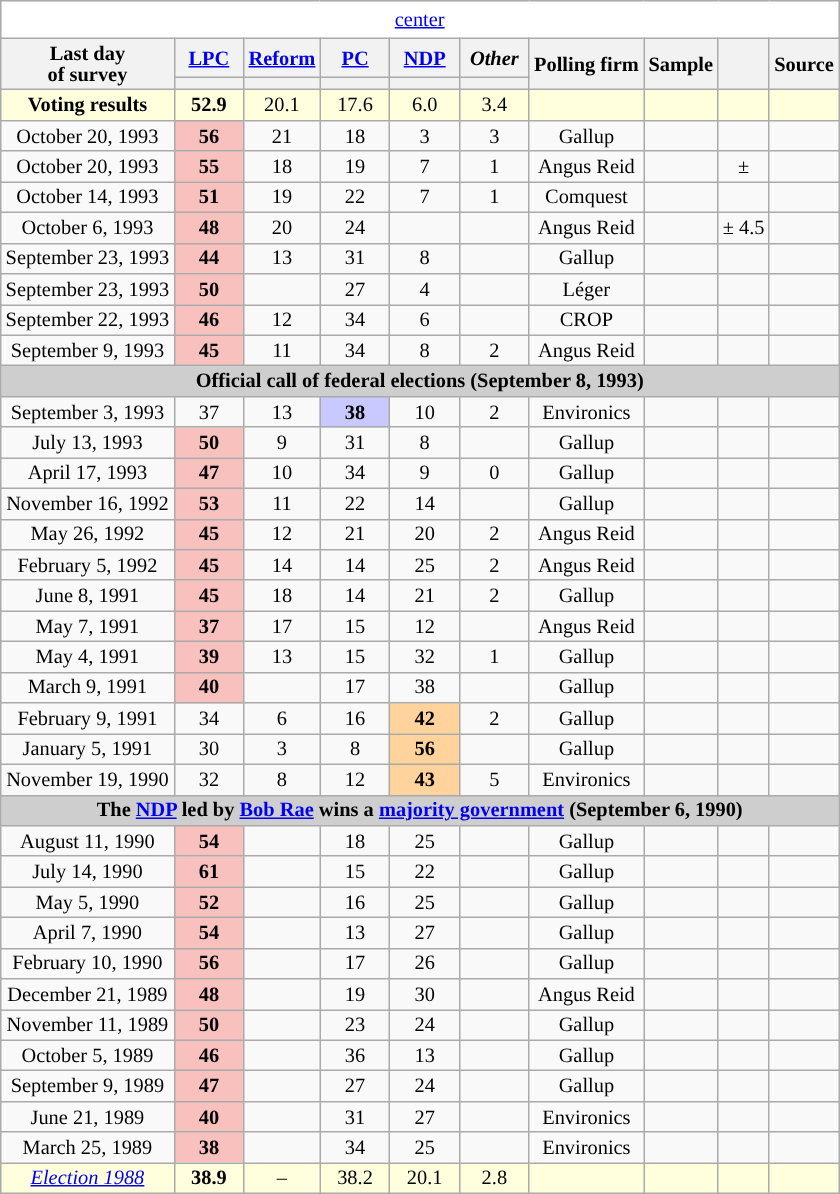<table class="wikitable mw-collapsible mw-collapsed" style="text-align:center;font-size:85%;line-height:14px;">
<tr>
<td colspan=12 style="border:1px solid #AAAAAA;background:#FFFFFF;padding:5px"><a href='#'>center</a></td>
</tr>
<tr>
<th rowspan="2">Last day <br>of survey</th>
<th class="unsortable" style="width:40px;"><a href='#'>LPC</a></th>
<th class="unsortable" style="width:40px;"><a href='#'>Reform</a></th>
<th class="unsortable" style="width:40px;"><a href='#'>PC</a></th>
<th class="unsortable" style="width:40px;"><a href='#'>NDP</a></th>
<th class="unsortable" style="width:40px;"><em>Other</em></th>
<th rowspan="2">Polling firm</th>
<th rowspan="2">Sample</th>
<th rowspan="2"></th>
<th rowspan="2">Source</th>
</tr>
<tr style="line-height:5px;">
<th style="background:"></th>
<th style="background:"></th>
<th style="background:"></th>
<th style="background:"></th>
<th style="background:"></th>
</tr>
<tr style="background:#ffd;">
<td><strong>Voting results</strong></td>
<td><strong>52.9</strong></td>
<td>20.1</td>
<td>17.6</td>
<td>6.0</td>
<td>3.4</td>
<td></td>
<td></td>
<td></td>
<td></td>
</tr>
<tr>
<td>October 20, 1993</td>
<td style="background:#F8C1BE"><strong>56</strong></td>
<td>21</td>
<td>18</td>
<td>3</td>
<td>3</td>
<td>Gallup</td>
<td></td>
<td></td>
<td></td>
</tr>
<tr>
<td>October 20, 1993</td>
<td style="background:#F8C1BE"><strong>55</strong></td>
<td>18</td>
<td>19</td>
<td>7</td>
<td>1</td>
<td>Angus Reid</td>
<td></td>
<td>± </td>
<td></td>
</tr>
<tr>
<td>October 14, 1993</td>
<td style="background:#F8C1BE"><strong>51</strong></td>
<td>19</td>
<td>22</td>
<td>7</td>
<td>1</td>
<td>Comquest</td>
<td></td>
<td></td>
<td></td>
</tr>
<tr>
<td>October 6, 1993</td>
<td style="background:#F8C1BE"><strong>48</strong></td>
<td>20</td>
<td>24</td>
<td></td>
<td></td>
<td>Angus Reid</td>
<td></td>
<td>± 4.5</td>
<td></td>
</tr>
<tr>
<td>September 23, 1993</td>
<td style="background:#F8C1BE"><strong>44</strong></td>
<td>13</td>
<td>31</td>
<td>8</td>
<td></td>
<td>Gallup</td>
<td></td>
<td></td>
<td></td>
</tr>
<tr>
<td>September 23, 1993</td>
<td style="background:#F8C1BE"><strong>50</strong></td>
<td></td>
<td>27</td>
<td>4</td>
<td></td>
<td>Léger</td>
<td></td>
<td></td>
<td></td>
</tr>
<tr>
<td>September 22, 1993</td>
<td style="background:#F8C1BE"><strong>46</strong></td>
<td>12</td>
<td>34</td>
<td>6</td>
<td></td>
<td>CROP</td>
<td></td>
<td></td>
<td></td>
</tr>
<tr>
<td>September 9, 1993</td>
<td style="background:#F8C1BE"><strong>45</strong></td>
<td>11</td>
<td>34</td>
<td>8</td>
<td>2</td>
<td>Angus Reid</td>
<td></td>
<td></td>
<td></td>
</tr>
<tr>
<td colspan="11" align="center" style="background-color:#CECECE;"><strong>Official call of federal elections (September 8, 1993)</strong></td>
</tr>
<tr>
<td>September 3, 1993</td>
<td>37</td>
<td>13</td>
<td style="background:#C9C9FF"><strong>38</strong></td>
<td>10</td>
<td>2</td>
<td>Environics</td>
<td></td>
<td></td>
<td></td>
</tr>
<tr>
<td>July 13, 1993</td>
<td style="background:#F8C1BE"><strong>50</strong></td>
<td>9</td>
<td>31</td>
<td>8</td>
<td></td>
<td>Gallup</td>
<td></td>
<td></td>
<td></td>
</tr>
<tr>
<td>April 17, 1993</td>
<td style="background:#F8C1BE"><strong>47</strong></td>
<td>10</td>
<td>34</td>
<td>9</td>
<td>0</td>
<td>Gallup</td>
<td></td>
<td></td>
<td></td>
</tr>
<tr>
<td>November 16, 1992</td>
<td style="background:#F8C1BE"><strong>53</strong></td>
<td>11</td>
<td>22</td>
<td>14</td>
<td></td>
<td>Gallup</td>
<td></td>
<td></td>
<td></td>
</tr>
<tr>
<td>May 26, 1992</td>
<td style="background:#F8C1BE"><strong>45</strong></td>
<td>12</td>
<td>21</td>
<td>20</td>
<td>2</td>
<td>Angus Reid</td>
<td></td>
<td></td>
<td></td>
</tr>
<tr>
<td>February 5, 1992</td>
<td style="background:#F8C1BE"><strong>45</strong></td>
<td>14</td>
<td>14</td>
<td>25</td>
<td>2</td>
<td>Angus Reid</td>
<td></td>
<td></td>
<td></td>
</tr>
<tr>
<td>June 8, 1991</td>
<td style="background:#F8C1BE"><strong>45</strong></td>
<td>18</td>
<td>14</td>
<td>21</td>
<td>2</td>
<td>Gallup</td>
<td></td>
<td></td>
<td></td>
</tr>
<tr>
<td>May 7, 1991</td>
<td style="background:#F8C1BE"><strong>37</strong></td>
<td>17</td>
<td>15</td>
<td>12</td>
<td></td>
<td>Angus Reid</td>
<td></td>
<td></td>
<td></td>
</tr>
<tr>
<td>May 4, 1991</td>
<td style="background:#F8C1BE"><strong>39</strong></td>
<td>13</td>
<td>15</td>
<td>32</td>
<td>1</td>
<td>Gallup</td>
<td></td>
<td></td>
<td></td>
</tr>
<tr>
<td>March 9, 1991</td>
<td style="background:#F8C1BE"><strong>40</strong></td>
<td></td>
<td>17</td>
<td>38</td>
<td></td>
<td>Gallup</td>
<td></td>
<td></td>
<td></td>
</tr>
<tr>
<td>February 9, 1991</td>
<td>34</td>
<td>6</td>
<td>16</td>
<td style="background:#FFD39B"><strong>42</strong></td>
<td>2</td>
<td>Gallup</td>
<td></td>
<td></td>
<td></td>
</tr>
<tr>
<td>January 5, 1991</td>
<td>30</td>
<td>3</td>
<td>8</td>
<td style="background:#FFD39B"><strong>56</strong></td>
<td></td>
<td>Gallup</td>
<td></td>
<td></td>
<td></td>
</tr>
<tr>
<td>November 19, 1990</td>
<td>32</td>
<td>8</td>
<td>12</td>
<td style="background:#FFD39B"><strong>43</strong></td>
<td>5</td>
<td>Environics</td>
<td></td>
<td></td>
<td></td>
</tr>
<tr>
<td colspan="11" align="center" style="background-color:#CECECE;"><strong>The <a href='#'> NDP</a> led by <a href='#'>Bob Rae</a> wins a <a href='#'> majority government</a> (September 6, 1990)</strong></td>
</tr>
<tr>
<td>August 11, 1990</td>
<td style="background:#F8C1BE"><strong>54</strong></td>
<td></td>
<td>18</td>
<td>25</td>
<td></td>
<td>Gallup</td>
<td></td>
<td></td>
<td></td>
</tr>
<tr>
<td>July 14, 1990</td>
<td style="background:#F8C1BE"><strong>61</strong></td>
<td></td>
<td>15</td>
<td>22</td>
<td></td>
<td>Gallup</td>
<td></td>
<td></td>
<td></td>
</tr>
<tr>
<td>May 5, 1990</td>
<td style="background:#F8C1BE"><strong>52</strong></td>
<td></td>
<td>16</td>
<td>25</td>
<td></td>
<td>Gallup</td>
<td></td>
<td></td>
<td></td>
</tr>
<tr>
<td>April 7, 1990</td>
<td style="background:#F8C1BE"><strong>54</strong></td>
<td></td>
<td>13</td>
<td>27</td>
<td></td>
<td>Gallup</td>
<td></td>
<td></td>
<td></td>
</tr>
<tr>
<td>February 10, 1990</td>
<td style="background:#F8C1BE"><strong>56</strong></td>
<td></td>
<td>17</td>
<td>26</td>
<td></td>
<td>Gallup</td>
<td></td>
<td></td>
<td></td>
</tr>
<tr>
<td>December 21, 1989</td>
<td style="background:#F8C1BE"><strong>48</strong></td>
<td></td>
<td>19</td>
<td>30</td>
<td></td>
<td>Angus Reid</td>
<td></td>
<td></td>
<td></td>
</tr>
<tr>
<td>November 11, 1989</td>
<td style="background:#F8C1BE"><strong>50</strong></td>
<td></td>
<td>23</td>
<td>24</td>
<td></td>
<td>Gallup</td>
<td></td>
<td></td>
<td></td>
</tr>
<tr>
<td>October 5, 1989</td>
<td style="background:#F8C1BE"><strong>46</strong></td>
<td></td>
<td>36</td>
<td>13</td>
<td></td>
<td>Gallup</td>
<td></td>
<td></td>
<td></td>
</tr>
<tr>
<td>September 9, 1989</td>
<td style="background:#F8C1BE"><strong>47</strong></td>
<td></td>
<td>27</td>
<td>24</td>
<td></td>
<td>Gallup</td>
<td></td>
<td></td>
<td></td>
</tr>
<tr>
<td>June 21, 1989</td>
<td style="background:#F8C1BE"><strong>40</strong></td>
<td></td>
<td>31</td>
<td>27</td>
<td></td>
<td>Environics</td>
<td></td>
<td></td>
<td></td>
</tr>
<tr>
<td>March 25, 1989</td>
<td style="background:#F8C1BE"><strong>38</strong></td>
<td></td>
<td>34</td>
<td>25</td>
<td></td>
<td>Environics</td>
<td></td>
<td></td>
<td></td>
</tr>
<tr>
<td style="background:#ffd;"><em><a href='#'>Election 1988</a></em></td>
<td style="background:#ffd;"><strong>38.9</strong></td>
<td style="background:#ffd;" align="center">–</td>
<td style="background:#ffd;">38.2</td>
<td style="background:#ffd;">20.1</td>
<td style="background:#ffd;">2.8</td>
<td style="background:#ffd;"></td>
<td style="background:#ffd;"></td>
<td style="background:#ffd;"></td>
<td style="background:#ffd;"></td>
</tr>
</table>
